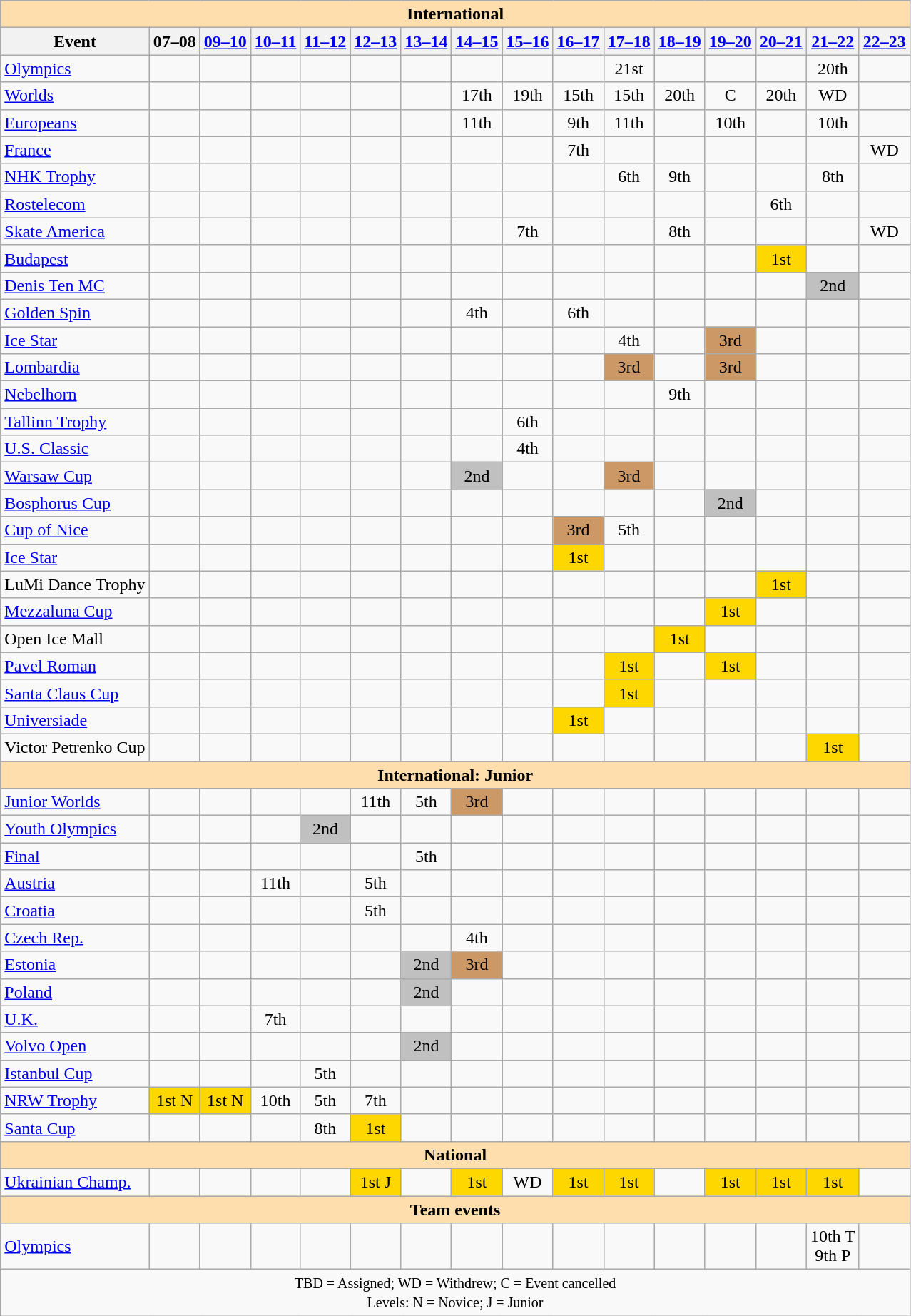<table class="wikitable" style="text-align:center">
<tr>
<th style="background-color: #ffdead; " colspan=16 align=center>International</th>
</tr>
<tr>
<th>Event</th>
<th>07–08</th>
<th><a href='#'>09–10</a></th>
<th><a href='#'>10–11</a></th>
<th><a href='#'>11–12</a></th>
<th><a href='#'>12–13</a></th>
<th><a href='#'>13–14</a></th>
<th><a href='#'>14–15</a></th>
<th><a href='#'>15–16</a></th>
<th><a href='#'>16–17</a></th>
<th><a href='#'>17–18</a></th>
<th><a href='#'>18–19</a></th>
<th><a href='#'>19–20</a></th>
<th><a href='#'>20–21</a></th>
<th><a href='#'>21–22</a></th>
<th><a href='#'>22–23</a></th>
</tr>
<tr>
<td align=left><a href='#'>Olympics</a></td>
<td></td>
<td></td>
<td></td>
<td></td>
<td></td>
<td></td>
<td></td>
<td></td>
<td></td>
<td>21st</td>
<td></td>
<td></td>
<td></td>
<td>20th</td>
<td></td>
</tr>
<tr>
<td align=left><a href='#'>Worlds</a></td>
<td></td>
<td></td>
<td></td>
<td></td>
<td></td>
<td></td>
<td>17th</td>
<td>19th</td>
<td>15th</td>
<td>15th</td>
<td>20th</td>
<td>C</td>
<td>20th</td>
<td>WD</td>
<td></td>
</tr>
<tr>
<td align=left><a href='#'>Europeans</a></td>
<td></td>
<td></td>
<td></td>
<td></td>
<td></td>
<td></td>
<td>11th</td>
<td></td>
<td>9th</td>
<td>11th</td>
<td></td>
<td>10th</td>
<td></td>
<td>10th</td>
<td></td>
</tr>
<tr>
<td align=left> <a href='#'>France</a></td>
<td></td>
<td></td>
<td></td>
<td></td>
<td></td>
<td></td>
<td></td>
<td></td>
<td>7th</td>
<td></td>
<td></td>
<td></td>
<td></td>
<td></td>
<td>WD</td>
</tr>
<tr>
<td align=left> <a href='#'>NHK Trophy</a></td>
<td></td>
<td></td>
<td></td>
<td></td>
<td></td>
<td></td>
<td></td>
<td></td>
<td></td>
<td>6th</td>
<td>9th</td>
<td></td>
<td></td>
<td>8th</td>
<td></td>
</tr>
<tr>
<td align=left> <a href='#'>Rostelecom</a></td>
<td></td>
<td></td>
<td></td>
<td></td>
<td></td>
<td></td>
<td></td>
<td></td>
<td></td>
<td></td>
<td></td>
<td></td>
<td>6th</td>
<td></td>
<td></td>
</tr>
<tr>
<td align=left> <a href='#'>Skate America</a></td>
<td></td>
<td></td>
<td></td>
<td></td>
<td></td>
<td></td>
<td></td>
<td>7th</td>
<td></td>
<td></td>
<td>8th</td>
<td></td>
<td></td>
<td></td>
<td>WD</td>
</tr>
<tr>
<td align=left> <a href='#'>Budapest</a></td>
<td></td>
<td></td>
<td></td>
<td></td>
<td></td>
<td></td>
<td></td>
<td></td>
<td></td>
<td></td>
<td></td>
<td></td>
<td bgcolor=gold>1st</td>
<td></td>
<td></td>
</tr>
<tr>
<td align=left> <a href='#'>Denis Ten MC</a></td>
<td></td>
<td></td>
<td></td>
<td></td>
<td></td>
<td></td>
<td></td>
<td></td>
<td></td>
<td></td>
<td></td>
<td></td>
<td></td>
<td bgcolor=silver>2nd</td>
<td></td>
</tr>
<tr>
<td align=left> <a href='#'>Golden Spin</a></td>
<td></td>
<td></td>
<td></td>
<td></td>
<td></td>
<td></td>
<td>4th</td>
<td></td>
<td>6th</td>
<td></td>
<td></td>
<td></td>
<td></td>
<td></td>
<td></td>
</tr>
<tr>
<td align=left> <a href='#'>Ice Star</a></td>
<td></td>
<td></td>
<td></td>
<td></td>
<td></td>
<td></td>
<td></td>
<td></td>
<td></td>
<td>4th</td>
<td></td>
<td bgcolor=cc9966>3rd</td>
<td></td>
<td></td>
<td></td>
</tr>
<tr>
<td align=left> <a href='#'>Lombardia</a></td>
<td></td>
<td></td>
<td></td>
<td></td>
<td></td>
<td></td>
<td></td>
<td></td>
<td></td>
<td bgcolor=cc9966>3rd</td>
<td></td>
<td bgcolor=cc9966>3rd</td>
<td></td>
<td></td>
<td></td>
</tr>
<tr>
<td align=left> <a href='#'>Nebelhorn</a></td>
<td></td>
<td></td>
<td></td>
<td></td>
<td></td>
<td></td>
<td></td>
<td></td>
<td></td>
<td></td>
<td>9th</td>
<td></td>
<td></td>
<td></td>
<td></td>
</tr>
<tr>
<td align=left> <a href='#'>Tallinn Trophy</a></td>
<td></td>
<td></td>
<td></td>
<td></td>
<td></td>
<td></td>
<td></td>
<td>6th</td>
<td></td>
<td></td>
<td></td>
<td></td>
<td></td>
<td></td>
<td></td>
</tr>
<tr>
<td align=left> <a href='#'>U.S. Classic</a></td>
<td></td>
<td></td>
<td></td>
<td></td>
<td></td>
<td></td>
<td></td>
<td>4th</td>
<td></td>
<td></td>
<td></td>
<td></td>
<td></td>
<td></td>
<td></td>
</tr>
<tr>
<td align=left> <a href='#'>Warsaw Cup</a></td>
<td></td>
<td></td>
<td></td>
<td></td>
<td></td>
<td></td>
<td bgcolor=silver>2nd</td>
<td></td>
<td></td>
<td bgcolor=cc9966>3rd</td>
<td></td>
<td></td>
<td></td>
<td></td>
<td></td>
</tr>
<tr>
<td align=left><a href='#'>Bosphorus Cup</a></td>
<td></td>
<td></td>
<td></td>
<td></td>
<td></td>
<td></td>
<td></td>
<td></td>
<td></td>
<td></td>
<td></td>
<td bgcolor=silver>2nd</td>
<td></td>
<td></td>
<td></td>
</tr>
<tr>
<td align=left><a href='#'>Cup of Nice</a></td>
<td></td>
<td></td>
<td></td>
<td></td>
<td></td>
<td></td>
<td></td>
<td></td>
<td bgcolor=cc9966>3rd</td>
<td>5th</td>
<td></td>
<td></td>
<td></td>
<td></td>
<td></td>
</tr>
<tr>
<td align=left><a href='#'>Ice Star</a></td>
<td></td>
<td></td>
<td></td>
<td></td>
<td></td>
<td></td>
<td></td>
<td></td>
<td bgcolor=gold>1st</td>
<td></td>
<td></td>
<td></td>
<td></td>
<td></td>
<td></td>
</tr>
<tr>
<td align=left>LuMi Dance Trophy</td>
<td></td>
<td></td>
<td></td>
<td></td>
<td></td>
<td></td>
<td></td>
<td></td>
<td></td>
<td></td>
<td></td>
<td></td>
<td bgcolor=gold>1st</td>
<td></td>
<td></td>
</tr>
<tr>
<td align=left><a href='#'>Mezzaluna Cup</a></td>
<td></td>
<td></td>
<td></td>
<td></td>
<td></td>
<td></td>
<td></td>
<td></td>
<td></td>
<td></td>
<td></td>
<td bgcolor=gold>1st</td>
<td></td>
<td></td>
<td></td>
</tr>
<tr>
<td align=left>Open Ice Mall</td>
<td></td>
<td></td>
<td></td>
<td></td>
<td></td>
<td></td>
<td></td>
<td></td>
<td></td>
<td></td>
<td bgcolor=gold>1st</td>
<td></td>
<td></td>
<td></td>
<td></td>
</tr>
<tr>
<td align=left><a href='#'>Pavel Roman</a></td>
<td></td>
<td></td>
<td></td>
<td></td>
<td></td>
<td></td>
<td></td>
<td></td>
<td></td>
<td bgcolor=gold>1st</td>
<td></td>
<td bgcolor=gold>1st</td>
<td></td>
<td></td>
<td></td>
</tr>
<tr>
<td align=left><a href='#'>Santa Claus Cup</a></td>
<td></td>
<td></td>
<td></td>
<td></td>
<td></td>
<td></td>
<td></td>
<td></td>
<td></td>
<td bgcolor=gold>1st</td>
<td></td>
<td></td>
<td></td>
<td></td>
<td></td>
</tr>
<tr>
<td align=left><a href='#'>Universiade</a></td>
<td></td>
<td></td>
<td></td>
<td></td>
<td></td>
<td></td>
<td></td>
<td></td>
<td bgcolor=gold>1st</td>
<td></td>
<td></td>
<td></td>
<td></td>
<td></td>
<td></td>
</tr>
<tr>
<td align=left>Victor Petrenko Cup</td>
<td></td>
<td></td>
<td></td>
<td></td>
<td></td>
<td></td>
<td></td>
<td></td>
<td></td>
<td></td>
<td></td>
<td></td>
<td></td>
<td bgcolor=gold>1st</td>
<td></td>
</tr>
<tr>
<th style="background-color: #ffdead; " colspan=16 align=center>International: Junior</th>
</tr>
<tr>
<td align=left><a href='#'>Junior Worlds</a></td>
<td></td>
<td></td>
<td></td>
<td></td>
<td>11th</td>
<td>5th</td>
<td bgcolor=cc9966>3rd</td>
<td></td>
<td></td>
<td></td>
<td></td>
<td></td>
<td></td>
<td></td>
<td></td>
</tr>
<tr>
<td align=left><a href='#'>Youth Olympics</a></td>
<td></td>
<td></td>
<td></td>
<td bgcolor=silver>2nd</td>
<td></td>
<td></td>
<td></td>
<td></td>
<td></td>
<td></td>
<td></td>
<td></td>
<td></td>
<td></td>
<td></td>
</tr>
<tr>
<td align=left> <a href='#'>Final</a></td>
<td></td>
<td></td>
<td></td>
<td></td>
<td></td>
<td>5th</td>
<td></td>
<td></td>
<td></td>
<td></td>
<td></td>
<td></td>
<td></td>
<td></td>
<td></td>
</tr>
<tr>
<td align=left> <a href='#'>Austria</a></td>
<td></td>
<td></td>
<td>11th</td>
<td></td>
<td>5th</td>
<td></td>
<td></td>
<td></td>
<td></td>
<td></td>
<td></td>
<td></td>
<td></td>
<td></td>
<td></td>
</tr>
<tr>
<td align=left> <a href='#'>Croatia</a></td>
<td></td>
<td></td>
<td></td>
<td></td>
<td>5th</td>
<td></td>
<td></td>
<td></td>
<td></td>
<td></td>
<td></td>
<td></td>
<td></td>
<td></td>
<td></td>
</tr>
<tr>
<td align=left> <a href='#'>Czech Rep.</a></td>
<td></td>
<td></td>
<td></td>
<td></td>
<td></td>
<td></td>
<td>4th</td>
<td></td>
<td></td>
<td></td>
<td></td>
<td></td>
<td></td>
<td></td>
<td></td>
</tr>
<tr>
<td align=left> <a href='#'>Estonia</a></td>
<td></td>
<td></td>
<td></td>
<td></td>
<td></td>
<td bgcolor=silver>2nd</td>
<td bgcolor=cc9966>3rd</td>
<td></td>
<td></td>
<td></td>
<td></td>
<td></td>
<td></td>
<td></td>
<td></td>
</tr>
<tr>
<td align=left> <a href='#'>Poland</a></td>
<td></td>
<td></td>
<td></td>
<td></td>
<td></td>
<td bgcolor=silver>2nd</td>
<td></td>
<td></td>
<td></td>
<td></td>
<td></td>
<td></td>
<td></td>
<td></td>
<td></td>
</tr>
<tr>
<td align=left> <a href='#'>U.K.</a></td>
<td></td>
<td></td>
<td>7th</td>
<td></td>
<td></td>
<td></td>
<td></td>
<td></td>
<td></td>
<td></td>
<td></td>
<td></td>
<td></td>
<td></td>
<td></td>
</tr>
<tr>
<td align=left><a href='#'>Volvo Open</a></td>
<td></td>
<td></td>
<td></td>
<td></td>
<td></td>
<td bgcolor=silver>2nd</td>
<td></td>
<td></td>
<td></td>
<td></td>
<td></td>
<td></td>
<td></td>
<td></td>
<td></td>
</tr>
<tr>
<td align=left><a href='#'>Istanbul Cup</a></td>
<td></td>
<td></td>
<td></td>
<td>5th</td>
<td></td>
<td></td>
<td></td>
<td></td>
<td></td>
<td></td>
<td></td>
<td></td>
<td></td>
<td></td>
<td></td>
</tr>
<tr>
<td align=left><a href='#'>NRW Trophy</a></td>
<td bgcolor=gold>1st N</td>
<td bgcolor=gold>1st N</td>
<td>10th</td>
<td>5th</td>
<td>7th</td>
<td></td>
<td></td>
<td></td>
<td></td>
<td></td>
<td></td>
<td></td>
<td></td>
<td></td>
<td></td>
</tr>
<tr>
<td align=left><a href='#'>Santa Cup</a></td>
<td></td>
<td></td>
<td></td>
<td>8th</td>
<td bgcolor=gold>1st</td>
<td></td>
<td></td>
<td></td>
<td></td>
<td></td>
<td></td>
<td></td>
<td></td>
<td></td>
<td></td>
</tr>
<tr>
<th style="background-color: #ffdead; " colspan=16 align=center>National</th>
</tr>
<tr>
<td align=left><a href='#'>Ukrainian Champ.</a></td>
<td></td>
<td></td>
<td></td>
<td></td>
<td bgcolor=gold>1st J</td>
<td></td>
<td bgcolor=gold>1st</td>
<td>WD</td>
<td bgcolor=gold>1st</td>
<td bgcolor=gold>1st</td>
<td></td>
<td bgcolor=gold>1st</td>
<td bgcolor=gold>1st</td>
<td bgcolor=gold>1st</td>
<td></td>
</tr>
<tr>
<th style="background-color: #ffdead; " colspan=16 align=center>Team events</th>
</tr>
<tr>
<td align=left><a href='#'>Olympics</a></td>
<td></td>
<td></td>
<td></td>
<td></td>
<td></td>
<td></td>
<td></td>
<td></td>
<td></td>
<td></td>
<td></td>
<td></td>
<td></td>
<td>10th T <br> 9th P</td>
<td></td>
</tr>
<tr>
<td colspan=16 align=center><small> TBD = Assigned; WD = Withdrew; C = Event cancelled <br> Levels: N = Novice; J = Junior </small></td>
</tr>
</table>
